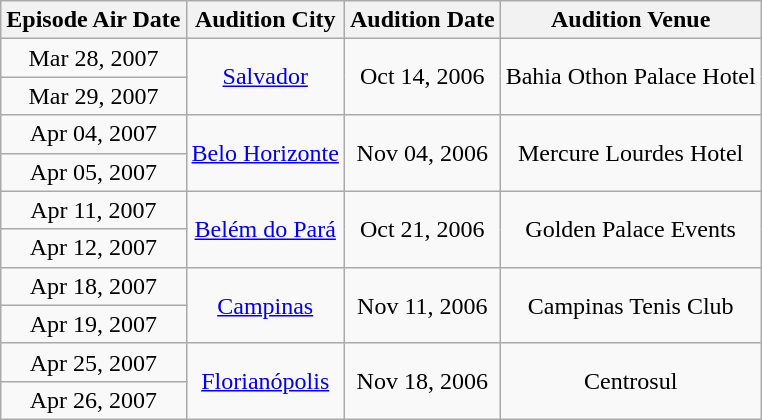<table class=wikitable style=text-align:center;>
<tr>
<th>Episode Air Date</th>
<th>Audition City</th>
<th>Audition Date</th>
<th>Audition Venue</th>
</tr>
<tr>
<td>Mar 28, 2007</td>
<td rowspan=2><a href='#'>Salvador</a></td>
<td rowspan=2>Oct 14, 2006</td>
<td rowspan=2>Bahia Othon Palace Hotel</td>
</tr>
<tr>
<td>Mar 29, 2007</td>
</tr>
<tr>
<td>Apr 04, 2007</td>
<td rowspan=2><a href='#'>Belo Horizonte</a></td>
<td rowspan=2>Nov 04, 2006</td>
<td rowspan=2>Mercure Lourdes Hotel</td>
</tr>
<tr>
<td>Apr 05, 2007</td>
</tr>
<tr>
<td>Apr 11, 2007</td>
<td rowspan=2><a href='#'>Belém do Pará</a></td>
<td rowspan=2>Oct 21, 2006</td>
<td rowspan=2>Golden Palace Events</td>
</tr>
<tr>
<td>Apr 12, 2007</td>
</tr>
<tr>
<td>Apr 18, 2007</td>
<td rowspan=2><a href='#'>Campinas</a></td>
<td rowspan=2>Nov 11, 2006</td>
<td rowspan=2>Campinas Tenis Club</td>
</tr>
<tr>
<td>Apr 19, 2007</td>
</tr>
<tr>
<td>Apr 25, 2007</td>
<td rowspan=2><a href='#'>Florianópolis</a></td>
<td rowspan=2>Nov 18, 2006</td>
<td rowspan=2>Centrosul</td>
</tr>
<tr>
<td>Apr 26, 2007</td>
</tr>
</table>
